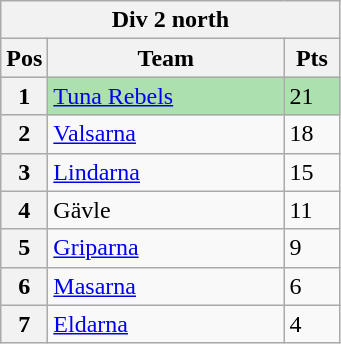<table class="wikitable">
<tr>
<th colspan="3">Div 2 north</th>
</tr>
<tr>
<th width=20>Pos</th>
<th width=150>Team</th>
<th width=30>Pts</th>
</tr>
<tr style="background:#ACE1AF;">
<th>1</th>
<td><a href='#'>Tuna Rebels</a></td>
<td>21</td>
</tr>
<tr>
<th>2</th>
<td><a href='#'>Valsarna</a></td>
<td>18</td>
</tr>
<tr>
<th>3</th>
<td><a href='#'>Lindarna</a></td>
<td>15</td>
</tr>
<tr>
<th>4</th>
<td>Gävle</td>
<td>11</td>
</tr>
<tr>
<th>5</th>
<td><a href='#'>Griparna</a></td>
<td>9</td>
</tr>
<tr>
<th>6</th>
<td><a href='#'>Masarna</a></td>
<td>6</td>
</tr>
<tr>
<th>7</th>
<td><a href='#'>Eldarna</a></td>
<td>4</td>
</tr>
</table>
